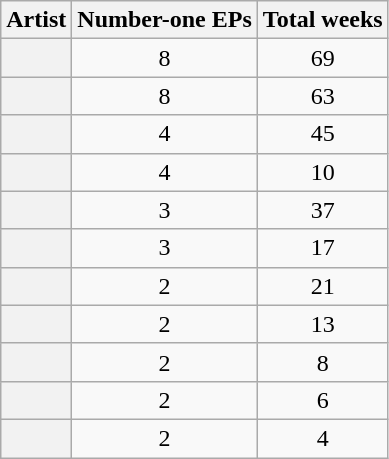<table class="wikitable plainrowheaders sortable">
<tr>
<th scope=col>Artist</th>
<th scope=col>Number-one EPs</th>
<th scope=col>Total weeks</th>
</tr>
<tr>
<th scope=row></th>
<td align=center>8</td>
<td align=center>69</td>
</tr>
<tr>
<th scope=row></th>
<td align=center>8</td>
<td align=center>63</td>
</tr>
<tr>
<th scope=row></th>
<td align=center>4</td>
<td align=center>45</td>
</tr>
<tr>
<th scope=row></th>
<td align=center>4</td>
<td align=center>10</td>
</tr>
<tr>
<th scope=row></th>
<td align=center>3</td>
<td align=center>37</td>
</tr>
<tr>
<th scope=row></th>
<td align=center>3</td>
<td align=center>17</td>
</tr>
<tr>
<th scope=row></th>
<td align=center>2</td>
<td align=center>21</td>
</tr>
<tr>
<th scope=row></th>
<td align=center>2</td>
<td align=center>13</td>
</tr>
<tr>
<th scope=row></th>
<td align=center>2</td>
<td align=center>8</td>
</tr>
<tr>
<th scope=row></th>
<td align=center>2</td>
<td align=center>6</td>
</tr>
<tr>
<th scope=row></th>
<td align=center>2</td>
<td align=center>4</td>
</tr>
</table>
